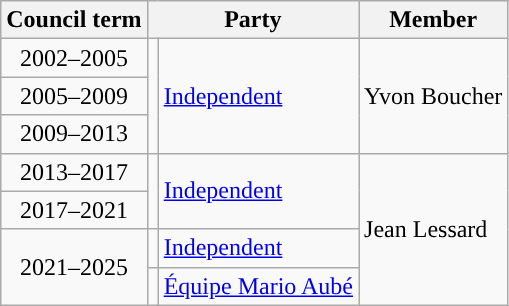<table class="wikitable">
<tr>
<th>Council term</th>
<th colspan="2">Party</th>
<th>Member</th>
</tr>
<tr>
<td align="center">2002–2005</td>
<td rowspan="3" style="color:inherit;background-color:"></td>
<td rowspan="3"><a href='#'>Independent</a></td>
<td rowspan="3">Yvon Boucher</td>
</tr>
<tr>
<td align="center">2005–2009</td>
</tr>
<tr>
<td align="center">2009–2013</td>
</tr>
<tr>
<td align="center">2013–2017</td>
<td rowspan="2" style="color:inherit;background-color:"></td>
<td rowspan="2"><a href='#'>Independent</a></td>
<td rowspan="4">Jean Lessard</td>
</tr>
<tr>
<td align="center">2017–2021</td>
</tr>
<tr>
<td rowspan="2" align="center">2021–2025</td>
<td style="color:inherit;background-color:"></td>
<td><a href='#'>Independent</a></td>
</tr>
<tr>
<td style="color:inherit;background-color:"></td>
<td><a href='#'>Équipe Mario Aubé</a></td>
</tr>
</table>
